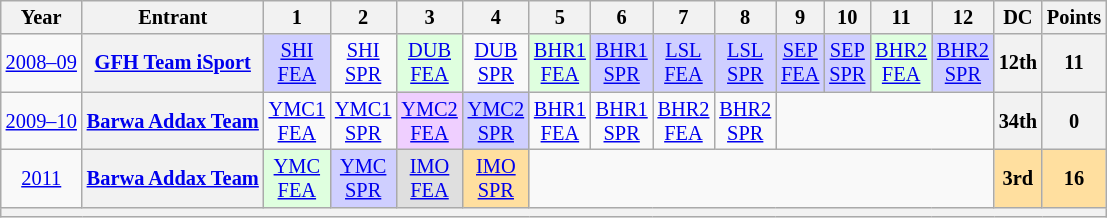<table class="wikitable" style="text-align:center; font-size:85%">
<tr>
<th>Year</th>
<th>Entrant</th>
<th>1</th>
<th>2</th>
<th>3</th>
<th>4</th>
<th>5</th>
<th>6</th>
<th>7</th>
<th>8</th>
<th>9</th>
<th>10</th>
<th>11</th>
<th>12</th>
<th>DC</th>
<th>Points</th>
</tr>
<tr>
<td nowrap><a href='#'>2008–09</a></td>
<th nowrap><a href='#'>GFH Team iSport</a></th>
<td style="background:#CFCFFF;"><a href='#'>SHI<br>FEA</a><br></td>
<td><a href='#'>SHI<br>SPR</a><br></td>
<td style="background:#DFFFDF;"><a href='#'>DUB<br>FEA</a><br></td>
<td><a href='#'>DUB<br>SPR</a><br></td>
<td style="background:#DFFFDF;"><a href='#'>BHR1<br>FEA</a><br></td>
<td style="background:#CFCFFF;"><a href='#'>BHR1<br>SPR</a><br></td>
<td style="background:#CFCFFF;"><a href='#'>LSL<br>FEA</a><br></td>
<td style="background:#CFCFFF;"><a href='#'>LSL<br>SPR</a><br></td>
<td style="background:#CFCFFF;"><a href='#'>SEP<br>FEA</a><br></td>
<td style="background:#CFCFFF;"><a href='#'>SEP<br>SPR</a><br></td>
<td style="background:#DFFFDF;"><a href='#'>BHR2<br>FEA</a><br></td>
<td style="background:#CFCFFF;"><a href='#'>BHR2<br>SPR</a><br></td>
<th>12th</th>
<th>11</th>
</tr>
<tr>
<td nowrap><a href='#'>2009–10</a></td>
<th nowrap><a href='#'>Barwa Addax Team</a></th>
<td><a href='#'>YMC1<br>FEA</a></td>
<td><a href='#'>YMC1<br>SPR</a></td>
<td style="background:#efcfff;"><a href='#'>YMC2<br>FEA</a><br></td>
<td style="background:#CFCFFF;"><a href='#'>YMC2<br>SPR</a><br></td>
<td><a href='#'>BHR1<br>FEA</a></td>
<td><a href='#'>BHR1<br>SPR</a></td>
<td><a href='#'>BHR2<br>FEA</a></td>
<td><a href='#'>BHR2<br>SPR</a></td>
<td colspan=4></td>
<th>34th</th>
<th>0</th>
</tr>
<tr>
<td nowrap><a href='#'>2011</a></td>
<th nowrap><a href='#'>Barwa Addax Team</a></th>
<td style="background:#DFFFDF;"><a href='#'>YMC<br>FEA</a><br></td>
<td style="background:#CFCFFF;"><a href='#'>YMC<br>SPR</a><br></td>
<td style="background:#DFDFDF;"><a href='#'>IMO<br>FEA</a><br></td>
<td style="background:#FFDF9F;"><a href='#'>IMO<br>SPR</a><br></td>
<td colspan=8></td>
<td style="background:#FFDF9F;"><strong>3rd</strong></td>
<td style="background:#FFDF9F;"><strong>16</strong></td>
</tr>
<tr>
<th colspan="16"></th>
</tr>
</table>
